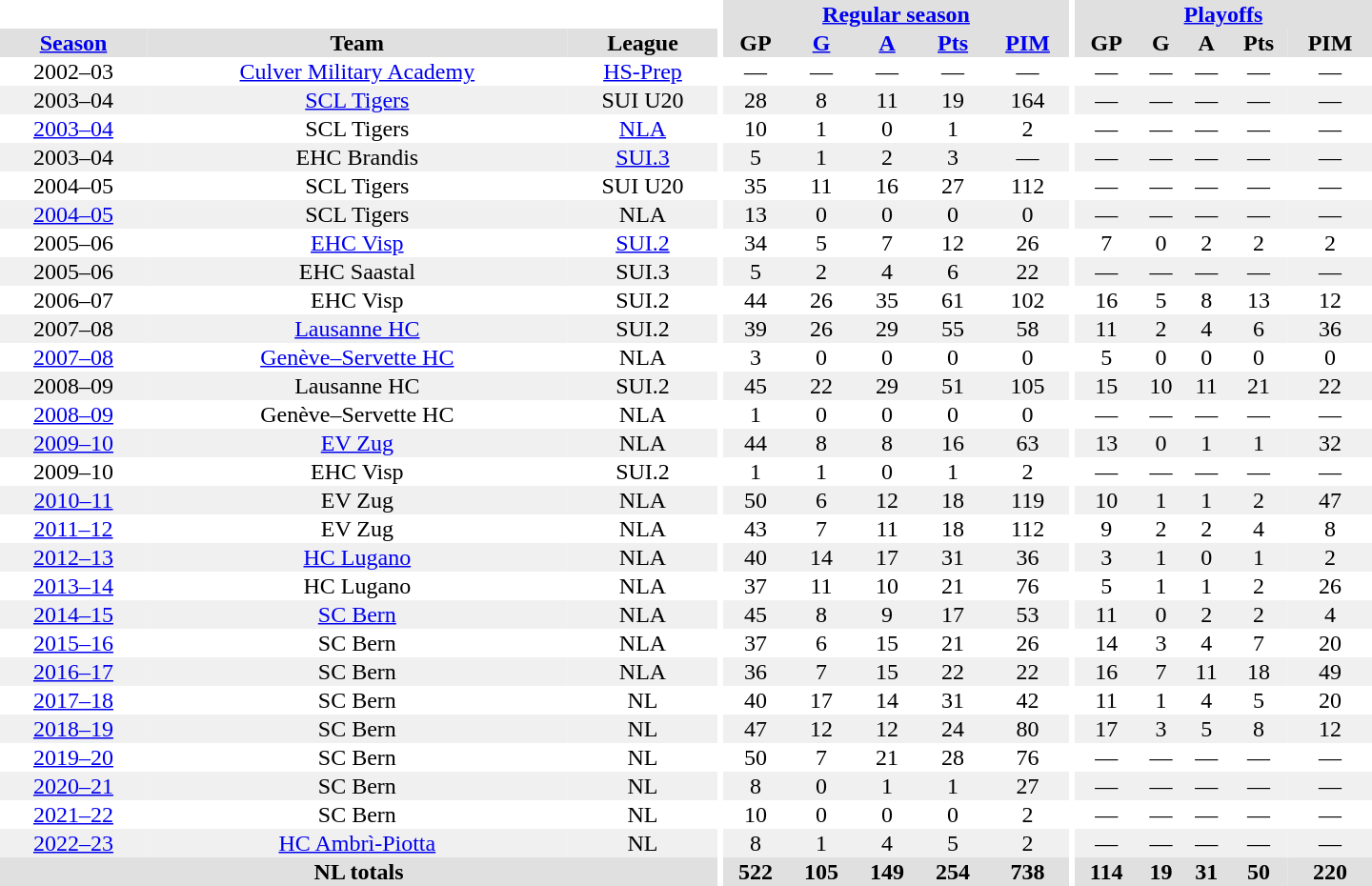<table border="0" cellpadding="1" cellspacing="0" style="text-align:center; width:60em">
<tr bgcolor="#e0e0e0">
<th colspan="3" bgcolor="#ffffff"></th>
<th rowspan="99" bgcolor="#ffffff"></th>
<th colspan="5"><a href='#'>Regular season</a></th>
<th rowspan="99" bgcolor="#ffffff"></th>
<th colspan="5"><a href='#'>Playoffs</a></th>
</tr>
<tr bgcolor="#e0e0e0">
<th><a href='#'>Season</a></th>
<th>Team</th>
<th>League</th>
<th>GP</th>
<th><a href='#'>G</a></th>
<th><a href='#'>A</a></th>
<th><a href='#'>Pts</a></th>
<th><a href='#'>PIM</a></th>
<th>GP</th>
<th>G</th>
<th>A</th>
<th>Pts</th>
<th>PIM</th>
</tr>
<tr>
<td>2002–03</td>
<td><a href='#'>Culver Military Academy</a></td>
<td><a href='#'>HS-Prep</a></td>
<td>—</td>
<td>—</td>
<td>—</td>
<td>—</td>
<td>—</td>
<td>—</td>
<td>—</td>
<td>—</td>
<td>—</td>
<td>—</td>
</tr>
<tr bgcolor="#f0f0f0">
<td>2003–04</td>
<td><a href='#'>SCL Tigers</a></td>
<td>SUI U20</td>
<td>28</td>
<td>8</td>
<td>11</td>
<td>19</td>
<td>164</td>
<td>—</td>
<td>—</td>
<td>—</td>
<td>—</td>
<td>—</td>
</tr>
<tr>
<td><a href='#'>2003–04</a></td>
<td>SCL Tigers</td>
<td><a href='#'>NLA</a></td>
<td>10</td>
<td>1</td>
<td>0</td>
<td>1</td>
<td>2</td>
<td>—</td>
<td>—</td>
<td>—</td>
<td>—</td>
<td>—</td>
</tr>
<tr bgcolor="#f0f0f0">
<td>2003–04</td>
<td>EHC Brandis</td>
<td><a href='#'>SUI.3</a></td>
<td>5</td>
<td>1</td>
<td>2</td>
<td>3</td>
<td>—</td>
<td>—</td>
<td>—</td>
<td>—</td>
<td>—</td>
<td>—</td>
</tr>
<tr>
<td>2004–05</td>
<td>SCL Tigers</td>
<td>SUI U20</td>
<td>35</td>
<td>11</td>
<td>16</td>
<td>27</td>
<td>112</td>
<td>—</td>
<td>—</td>
<td>—</td>
<td>—</td>
<td>—</td>
</tr>
<tr bgcolor="#f0f0f0">
<td><a href='#'>2004–05</a></td>
<td>SCL Tigers</td>
<td>NLA</td>
<td>13</td>
<td>0</td>
<td>0</td>
<td>0</td>
<td>0</td>
<td>—</td>
<td>—</td>
<td>—</td>
<td>—</td>
<td>—</td>
</tr>
<tr>
<td>2005–06</td>
<td><a href='#'>EHC Visp</a></td>
<td><a href='#'>SUI.2</a></td>
<td>34</td>
<td>5</td>
<td>7</td>
<td>12</td>
<td>26</td>
<td>7</td>
<td>0</td>
<td>2</td>
<td>2</td>
<td>2</td>
</tr>
<tr bgcolor="#f0f0f0">
<td>2005–06</td>
<td>EHC Saastal</td>
<td>SUI.3</td>
<td>5</td>
<td>2</td>
<td>4</td>
<td>6</td>
<td>22</td>
<td>—</td>
<td>—</td>
<td>—</td>
<td>—</td>
<td>—</td>
</tr>
<tr>
<td>2006–07</td>
<td>EHC Visp</td>
<td>SUI.2</td>
<td>44</td>
<td>26</td>
<td>35</td>
<td>61</td>
<td>102</td>
<td>16</td>
<td>5</td>
<td>8</td>
<td>13</td>
<td>12</td>
</tr>
<tr bgcolor="#f0f0f0">
<td>2007–08</td>
<td><a href='#'>Lausanne HC</a></td>
<td>SUI.2</td>
<td>39</td>
<td>26</td>
<td>29</td>
<td>55</td>
<td>58</td>
<td>11</td>
<td>2</td>
<td>4</td>
<td>6</td>
<td>36</td>
</tr>
<tr>
<td><a href='#'>2007–08</a></td>
<td><a href='#'>Genève–Servette HC</a></td>
<td>NLA</td>
<td>3</td>
<td>0</td>
<td>0</td>
<td>0</td>
<td>0</td>
<td>5</td>
<td>0</td>
<td>0</td>
<td>0</td>
<td>0</td>
</tr>
<tr bgcolor="#f0f0f0">
<td>2008–09</td>
<td>Lausanne HC</td>
<td>SUI.2</td>
<td>45</td>
<td>22</td>
<td>29</td>
<td>51</td>
<td>105</td>
<td>15</td>
<td>10</td>
<td>11</td>
<td>21</td>
<td>22</td>
</tr>
<tr>
<td><a href='#'>2008–09</a></td>
<td>Genève–Servette HC</td>
<td>NLA</td>
<td>1</td>
<td>0</td>
<td>0</td>
<td>0</td>
<td>0</td>
<td>—</td>
<td>—</td>
<td>—</td>
<td>—</td>
<td>—</td>
</tr>
<tr bgcolor="#f0f0f0">
<td><a href='#'>2009–10</a></td>
<td><a href='#'>EV Zug</a></td>
<td>NLA</td>
<td>44</td>
<td>8</td>
<td>8</td>
<td>16</td>
<td>63</td>
<td>13</td>
<td>0</td>
<td>1</td>
<td>1</td>
<td>32</td>
</tr>
<tr>
<td>2009–10</td>
<td>EHC Visp</td>
<td>SUI.2</td>
<td>1</td>
<td>1</td>
<td>0</td>
<td>1</td>
<td>2</td>
<td>—</td>
<td>—</td>
<td>—</td>
<td>—</td>
<td>—</td>
</tr>
<tr bgcolor="#f0f0f0">
<td><a href='#'>2010–11</a></td>
<td>EV Zug</td>
<td>NLA</td>
<td>50</td>
<td>6</td>
<td>12</td>
<td>18</td>
<td>119</td>
<td>10</td>
<td>1</td>
<td>1</td>
<td>2</td>
<td>47</td>
</tr>
<tr>
<td><a href='#'>2011–12</a></td>
<td>EV Zug</td>
<td>NLA</td>
<td>43</td>
<td>7</td>
<td>11</td>
<td>18</td>
<td>112</td>
<td>9</td>
<td>2</td>
<td>2</td>
<td>4</td>
<td>8</td>
</tr>
<tr bgcolor="#f0f0f0">
<td><a href='#'>2012–13</a></td>
<td><a href='#'>HC Lugano</a></td>
<td>NLA</td>
<td>40</td>
<td>14</td>
<td>17</td>
<td>31</td>
<td>36</td>
<td>3</td>
<td>1</td>
<td>0</td>
<td>1</td>
<td>2</td>
</tr>
<tr>
<td><a href='#'>2013–14</a></td>
<td>HC Lugano</td>
<td>NLA</td>
<td>37</td>
<td>11</td>
<td>10</td>
<td>21</td>
<td>76</td>
<td>5</td>
<td>1</td>
<td>1</td>
<td>2</td>
<td>26</td>
</tr>
<tr bgcolor="#f0f0f0">
<td><a href='#'>2014–15</a></td>
<td><a href='#'>SC Bern</a></td>
<td>NLA</td>
<td>45</td>
<td>8</td>
<td>9</td>
<td>17</td>
<td>53</td>
<td>11</td>
<td>0</td>
<td>2</td>
<td>2</td>
<td>4</td>
</tr>
<tr>
<td><a href='#'>2015–16</a></td>
<td>SC Bern</td>
<td>NLA</td>
<td>37</td>
<td>6</td>
<td>15</td>
<td>21</td>
<td>26</td>
<td>14</td>
<td>3</td>
<td>4</td>
<td>7</td>
<td>20</td>
</tr>
<tr bgcolor="#f0f0f0">
<td><a href='#'>2016–17</a></td>
<td>SC Bern</td>
<td>NLA</td>
<td>36</td>
<td>7</td>
<td>15</td>
<td>22</td>
<td>22</td>
<td>16</td>
<td>7</td>
<td>11</td>
<td>18</td>
<td>49</td>
</tr>
<tr>
<td><a href='#'>2017–18</a></td>
<td>SC Bern</td>
<td>NL</td>
<td>40</td>
<td>17</td>
<td>14</td>
<td>31</td>
<td>42</td>
<td>11</td>
<td>1</td>
<td>4</td>
<td>5</td>
<td>20</td>
</tr>
<tr bgcolor="#f0f0f0">
<td><a href='#'>2018–19</a></td>
<td>SC Bern</td>
<td>NL</td>
<td>47</td>
<td>12</td>
<td>12</td>
<td>24</td>
<td>80</td>
<td>17</td>
<td>3</td>
<td>5</td>
<td>8</td>
<td>12</td>
</tr>
<tr>
<td><a href='#'>2019–20</a></td>
<td>SC Bern</td>
<td>NL</td>
<td>50</td>
<td>7</td>
<td>21</td>
<td>28</td>
<td>76</td>
<td>—</td>
<td>—</td>
<td>—</td>
<td>—</td>
<td>—</td>
</tr>
<tr bgcolor="#f0f0f0">
<td><a href='#'>2020–21</a></td>
<td>SC Bern</td>
<td>NL</td>
<td>8</td>
<td>0</td>
<td>1</td>
<td>1</td>
<td>27</td>
<td>—</td>
<td>—</td>
<td>—</td>
<td>—</td>
<td>—</td>
</tr>
<tr>
<td><a href='#'>2021–22</a></td>
<td>SC Bern</td>
<td>NL</td>
<td>10</td>
<td>0</td>
<td>0</td>
<td>0</td>
<td>2</td>
<td>—</td>
<td>—</td>
<td>—</td>
<td>—</td>
<td>—</td>
</tr>
<tr bgcolor="#f0f0f0">
<td><a href='#'>2022–23</a></td>
<td><a href='#'>HC Ambrì-Piotta</a></td>
<td>NL</td>
<td>8</td>
<td>1</td>
<td>4</td>
<td>5</td>
<td>2</td>
<td>—</td>
<td>—</td>
<td>—</td>
<td>—</td>
<td>—</td>
</tr>
<tr bgcolor="#e0e0e0">
<th colspan="3">NL totals</th>
<th>522</th>
<th>105</th>
<th>149</th>
<th>254</th>
<th>738</th>
<th>114</th>
<th>19</th>
<th>31</th>
<th>50</th>
<th>220</th>
</tr>
</table>
